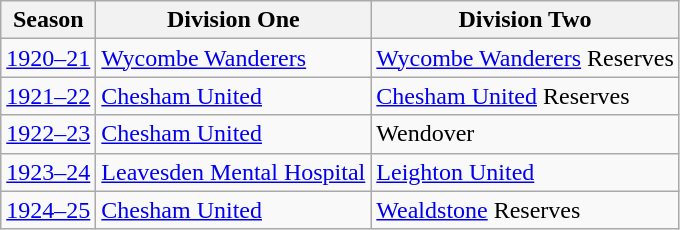<table class="wikitable" style="text-align: left">
<tr>
<th>Season</th>
<th>Division One</th>
<th>Division Two</th>
</tr>
<tr>
<td><a href='#'>1920–21</a></td>
<td><a href='#'>Wycombe Wanderers</a></td>
<td><a href='#'>Wycombe Wanderers</a> Reserves</td>
</tr>
<tr>
<td><a href='#'>1921–22</a></td>
<td><a href='#'>Chesham United</a></td>
<td><a href='#'>Chesham United</a> Reserves</td>
</tr>
<tr>
<td><a href='#'>1922–23</a></td>
<td><a href='#'>Chesham United</a></td>
<td>Wendover</td>
</tr>
<tr>
<td><a href='#'>1923–24</a></td>
<td><a href='#'>Leavesden Mental Hospital</a></td>
<td><a href='#'>Leighton United</a></td>
</tr>
<tr>
<td><a href='#'>1924–25</a></td>
<td><a href='#'>Chesham United</a></td>
<td><a href='#'>Wealdstone</a> Reserves</td>
</tr>
</table>
